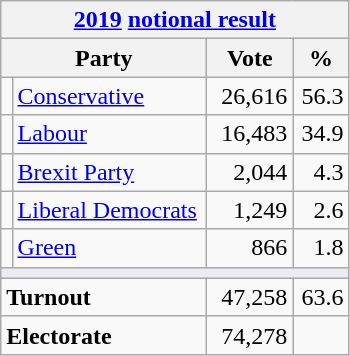<table class="wikitable">
<tr>
<th colspan="4"><a href='#'>2019</a> <a href='#'>notional result</a></th>
</tr>
<tr>
<th bgcolor="#DDDDFF" width="130px" colspan="2">Party</th>
<th bgcolor="#DDDDFF" width="50px">Vote</th>
<th bgcolor="#DDDDFF" width="30px">%</th>
</tr>
<tr>
<td></td>
<td><a href='#'>Conservative</a></td>
<td align=right>26,616</td>
<td align=right>56.3</td>
</tr>
<tr>
<td></td>
<td><a href='#'>Labour</a></td>
<td align=right>16,483</td>
<td align=right>34.9</td>
</tr>
<tr>
<td></td>
<td><a href='#'>Brexit Party</a></td>
<td align=right>2,044</td>
<td align=right>4.3</td>
</tr>
<tr>
<td></td>
<td><a href='#'>Liberal Democrats</a></td>
<td align=right>1,249</td>
<td align=right>2.6</td>
</tr>
<tr>
<td></td>
<td><a href='#'>Green</a></td>
<td align=right>866</td>
<td align=right>1.8</td>
</tr>
<tr>
<td colspan="4" bgcolor="#EAECF0"></td>
</tr>
<tr>
<td colspan="2"><strong>Turnout</strong></td>
<td align=right>47,258</td>
<td align=right>63.6</td>
</tr>
<tr>
<td colspan="2"><strong>Electorate</strong></td>
<td align=right>74,278</td>
</tr>
</table>
